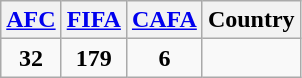<table class="wikitable" style="text-align: center;">
<tr>
<th><a href='#'>AFC</a></th>
<th><a href='#'>FIFA</a></th>
<th><a href='#'>CAFA</a></th>
<th>Country</th>
</tr>
<tr>
<td><strong>32</strong></td>
<td><strong>179</strong></td>
<td><strong>6</strong></td>
<td align=left></td>
</tr>
</table>
